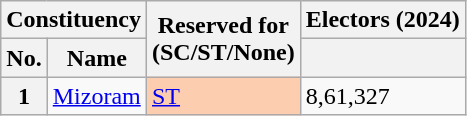<table class="wikitable sortable">
<tr>
<th scope=colgroup colspan="2">Constituency</th>
<th scope=col rowspan=2>Reserved for<br>(SC/ST/None)</th>
<th>Electors (2024)</th>
</tr>
<tr>
<th scope=col>No.</th>
<th scope=col>Name</th>
<th></th>
</tr>
<tr>
<th scope=row>1</th>
<td><a href='#'>Mizoram</a></td>
<td style="background:#fdcdb0;"><a href='#'>ST</a></td>
<td>8,61,327</td>
</tr>
</table>
